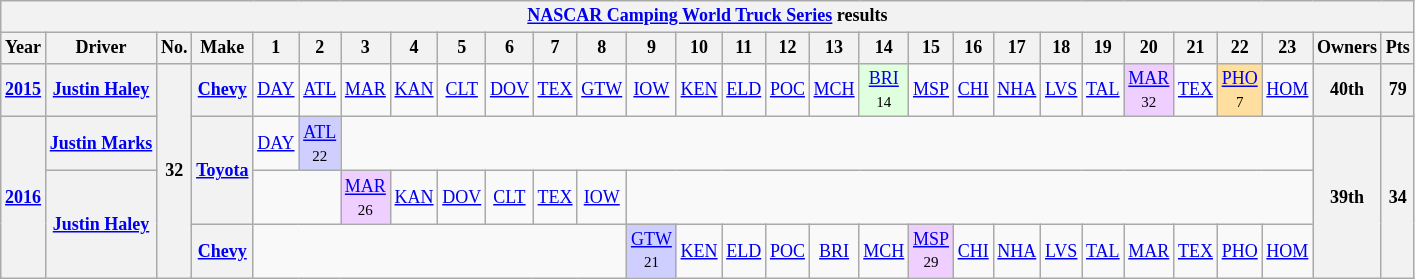<table class="wikitable" style="text-align:center; font-size:75%">
<tr>
<th colspan=45><a href='#'>NASCAR Camping World Truck Series</a> results</th>
</tr>
<tr>
<th>Year</th>
<th>Driver</th>
<th>No.</th>
<th>Make</th>
<th>1</th>
<th>2</th>
<th>3</th>
<th>4</th>
<th>5</th>
<th>6</th>
<th>7</th>
<th>8</th>
<th>9</th>
<th>10</th>
<th>11</th>
<th>12</th>
<th>13</th>
<th>14</th>
<th>15</th>
<th>16</th>
<th>17</th>
<th>18</th>
<th>19</th>
<th>20</th>
<th>21</th>
<th>22</th>
<th>23</th>
<th>Owners</th>
<th>Pts</th>
</tr>
<tr>
<th><a href='#'>2015</a></th>
<th><a href='#'>Justin Haley</a></th>
<th rowspan=4>32</th>
<th><a href='#'>Chevy</a></th>
<td><a href='#'>DAY</a></td>
<td><a href='#'>ATL</a></td>
<td><a href='#'>MAR</a></td>
<td><a href='#'>KAN</a></td>
<td><a href='#'>CLT</a></td>
<td><a href='#'>DOV</a></td>
<td><a href='#'>TEX</a></td>
<td><a href='#'>GTW</a></td>
<td><a href='#'>IOW</a></td>
<td><a href='#'>KEN</a></td>
<td><a href='#'>ELD</a></td>
<td><a href='#'>POC</a></td>
<td><a href='#'>MCH</a></td>
<td style="background:#DFFFDF;"><a href='#'>BRI</a><br><small>14</small></td>
<td><a href='#'>MSP</a></td>
<td><a href='#'>CHI</a></td>
<td><a href='#'>NHA</a></td>
<td><a href='#'>LVS</a></td>
<td><a href='#'>TAL</a></td>
<td style="background:#EFCFFF;"><a href='#'>MAR</a><br><small>32</small></td>
<td><a href='#'>TEX</a></td>
<td style="background:#FFDF9F;"><a href='#'>PHO</a><br><small>7</small></td>
<td><a href='#'>HOM</a></td>
<th>40th</th>
<th>79</th>
</tr>
<tr>
<th rowspan=3><a href='#'>2016</a></th>
<th><a href='#'>Justin Marks</a></th>
<th rowspan=2><a href='#'>Toyota</a></th>
<td><a href='#'>DAY</a></td>
<td style="background:#CFCFFF;"><a href='#'>ATL</a><br><small>22</small></td>
<td colspan=21></td>
<th rowspan=3>39th</th>
<th rowspan=3>34</th>
</tr>
<tr>
<th rowspan=2><a href='#'>Justin Haley</a></th>
<td colspan=2></td>
<td style="background:#EFCFFF;"><a href='#'>MAR</a><br><small>26</small></td>
<td><a href='#'>KAN</a></td>
<td><a href='#'>DOV</a></td>
<td><a href='#'>CLT</a></td>
<td><a href='#'>TEX</a></td>
<td><a href='#'>IOW</a></td>
<td colspan=15></td>
</tr>
<tr>
<th><a href='#'>Chevy</a></th>
<td colspan=8></td>
<td style="background:#CFCFFF;"><a href='#'>GTW</a><br><small>21</small></td>
<td><a href='#'>KEN</a></td>
<td><a href='#'>ELD</a></td>
<td><a href='#'>POC</a></td>
<td><a href='#'>BRI</a></td>
<td><a href='#'>MCH</a></td>
<td style="background:#EFCFFF;"><a href='#'>MSP</a><br><small>29</small></td>
<td><a href='#'>CHI</a></td>
<td><a href='#'>NHA</a></td>
<td><a href='#'>LVS</a></td>
<td><a href='#'>TAL</a></td>
<td><a href='#'>MAR</a></td>
<td><a href='#'>TEX</a></td>
<td><a href='#'>PHO</a></td>
<td><a href='#'>HOM</a></td>
</tr>
</table>
